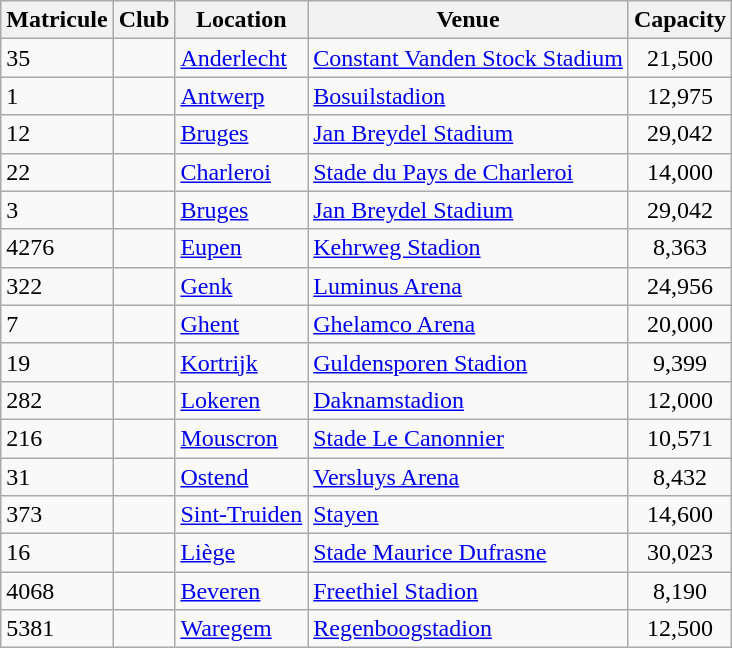<table class="wikitable sortable">
<tr>
<th>Matricule</th>
<th>Club</th>
<th>Location</th>
<th>Venue</th>
<th>Capacity </th>
</tr>
<tr>
<td>35</td>
<td></td>
<td><a href='#'>Anderlecht</a></td>
<td><a href='#'>Constant Vanden Stock Stadium</a></td>
<td style="text-align:center;">21,500</td>
</tr>
<tr>
<td>1</td>
<td></td>
<td><a href='#'>Antwerp</a></td>
<td><a href='#'>Bosuilstadion</a></td>
<td style="text-align:center">12,975</td>
</tr>
<tr>
<td>12</td>
<td></td>
<td><a href='#'>Bruges</a></td>
<td><a href='#'>Jan Breydel Stadium</a></td>
<td style="text-align:center;">29,042</td>
</tr>
<tr>
<td>22</td>
<td></td>
<td><a href='#'>Charleroi</a></td>
<td><a href='#'>Stade du Pays de Charleroi</a></td>
<td style="text-align:center;">14,000</td>
</tr>
<tr>
<td>3</td>
<td></td>
<td><a href='#'>Bruges</a></td>
<td><a href='#'>Jan Breydel Stadium</a></td>
<td style="text-align:center;">29,042</td>
</tr>
<tr>
<td>4276</td>
<td></td>
<td><a href='#'>Eupen</a></td>
<td><a href='#'>Kehrweg Stadion</a></td>
<td style="text-align:center;">8,363</td>
</tr>
<tr>
<td>322</td>
<td></td>
<td><a href='#'>Genk</a></td>
<td><a href='#'>Luminus Arena</a></td>
<td style="text-align:center;">24,956</td>
</tr>
<tr>
<td>7</td>
<td></td>
<td><a href='#'>Ghent</a></td>
<td><a href='#'>Ghelamco Arena</a></td>
<td style="text-align:center;">20,000</td>
</tr>
<tr>
<td>19</td>
<td></td>
<td><a href='#'>Kortrijk</a></td>
<td><a href='#'>Guldensporen Stadion</a></td>
<td style="text-align:center;">9,399</td>
</tr>
<tr>
<td>282</td>
<td></td>
<td><a href='#'>Lokeren</a></td>
<td><a href='#'>Daknamstadion</a></td>
<td style="text-align:center;">12,000</td>
</tr>
<tr>
<td>216</td>
<td></td>
<td><a href='#'>Mouscron</a></td>
<td><a href='#'>Stade Le Canonnier</a></td>
<td style="text-align:center;">10,571</td>
</tr>
<tr>
<td>31</td>
<td></td>
<td><a href='#'>Ostend</a></td>
<td><a href='#'>Versluys Arena</a></td>
<td style="text-align:center;">8,432</td>
</tr>
<tr>
<td>373</td>
<td></td>
<td><a href='#'>Sint-Truiden</a></td>
<td><a href='#'>Stayen</a></td>
<td style="text-align:center;">14,600</td>
</tr>
<tr>
<td>16</td>
<td></td>
<td><a href='#'>Liège</a></td>
<td><a href='#'>Stade Maurice Dufrasne</a></td>
<td style="text-align:center;">30,023</td>
</tr>
<tr>
<td>4068</td>
<td></td>
<td><a href='#'>Beveren</a></td>
<td><a href='#'>Freethiel Stadion</a></td>
<td style="text-align:center;">8,190</td>
</tr>
<tr>
<td>5381</td>
<td></td>
<td><a href='#'>Waregem</a></td>
<td><a href='#'>Regenboogstadion</a></td>
<td style="text-align:center;">12,500</td>
</tr>
</table>
